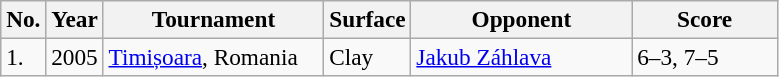<table class="sortable wikitable" style=font-size:97%>
<tr>
<th style="width:20px">No.</th>
<th style="width:30px">Year</th>
<th style="width:140px">Tournament</th>
<th style="width:50px">Surface</th>
<th style="width:140px">Opponent</th>
<th style="width:90px" class="unsortable">Score</th>
</tr>
<tr>
<td>1.</td>
<td>2005</td>
<td><a href='#'>Timișoara</a>, Romania</td>
<td>Clay</td>
<td> <a href='#'>Jakub Záhlava</a></td>
<td>6–3, 7–5</td>
</tr>
</table>
